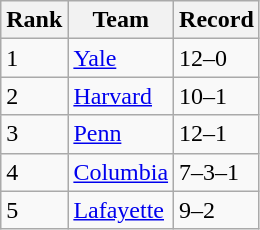<table class="wikitable">
<tr>
<th>Rank</th>
<th>Team</th>
<th>Record</th>
</tr>
<tr>
<td>1</td>
<td><a href='#'>Yale</a></td>
<td>12–0</td>
</tr>
<tr>
<td>2</td>
<td><a href='#'>Harvard</a></td>
<td>10–1</td>
</tr>
<tr>
<td>3</td>
<td><a href='#'>Penn</a></td>
<td>12–1</td>
</tr>
<tr>
<td>4</td>
<td><a href='#'>Columbia</a></td>
<td>7–3–1</td>
</tr>
<tr>
<td>5</td>
<td><a href='#'>Lafayette</a></td>
<td>9–2</td>
</tr>
</table>
